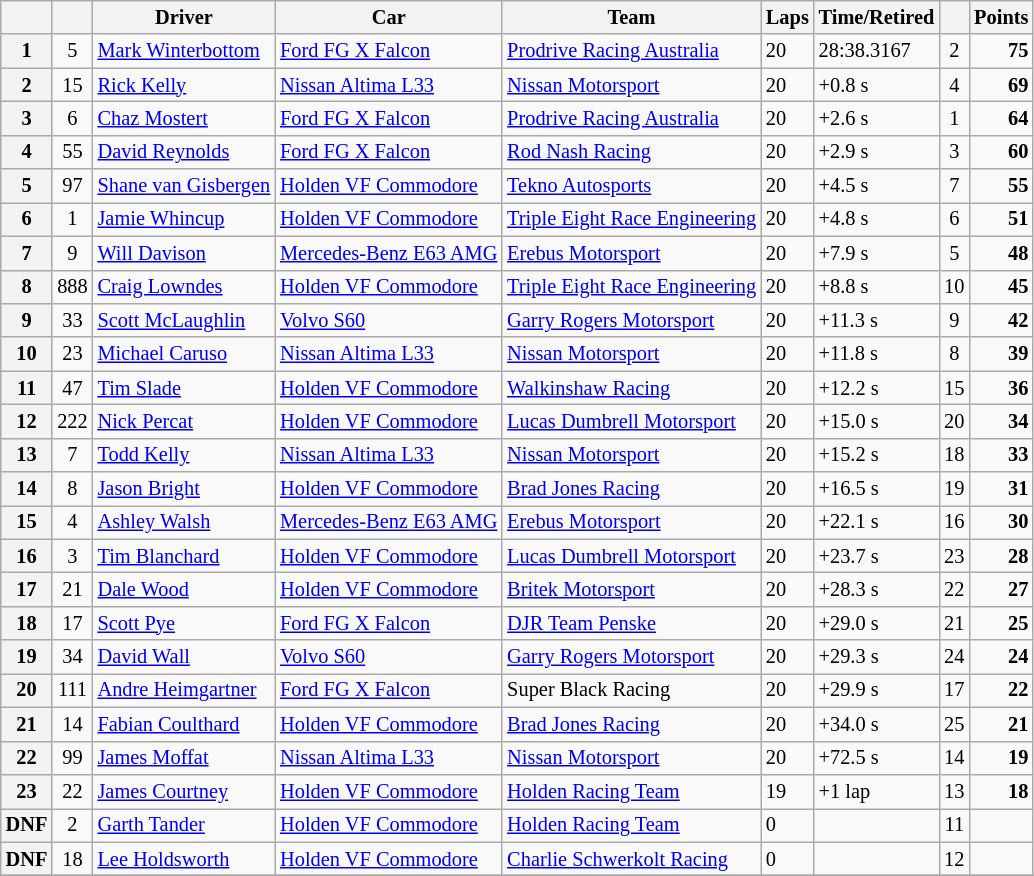<table class="wikitable" style="font-size: 85%">
<tr>
<th></th>
<th></th>
<th>Driver</th>
<th>Car</th>
<th>Team</th>
<th>Laps</th>
<th>Time/Retired</th>
<th></th>
<th>Points</th>
</tr>
<tr>
<th>1</th>
<td align="center">5</td>
<td> <a href='#'>Mark Winterbottom</a></td>
<td><a href='#'>Ford FG X Falcon</a></td>
<td><a href='#'>Prodrive Racing Australia</a></td>
<td>20</td>
<td>28:38.3167</td>
<td align="center">2</td>
<td align="right"><strong>75</strong></td>
</tr>
<tr>
<th>2</th>
<td align="center">15</td>
<td> <a href='#'>Rick Kelly</a></td>
<td><a href='#'>Nissan Altima L33</a></td>
<td><a href='#'>Nissan Motorsport</a></td>
<td>20</td>
<td>+0.8 s</td>
<td align="center">4</td>
<td align="right"><strong>69</strong></td>
</tr>
<tr>
<th>3</th>
<td align="center">6</td>
<td> <a href='#'>Chaz Mostert</a></td>
<td><a href='#'>Ford FG X Falcon</a></td>
<td><a href='#'>Prodrive Racing Australia</a></td>
<td>20</td>
<td>+2.6 s</td>
<td align="center">1</td>
<td align="right"><strong>64</strong></td>
</tr>
<tr>
<th>4</th>
<td align="center">55</td>
<td> <a href='#'>David Reynolds</a></td>
<td><a href='#'>Ford FG X Falcon</a></td>
<td><a href='#'>Rod Nash Racing</a></td>
<td>20</td>
<td>+2.9 s</td>
<td align="center">3</td>
<td align="right"><strong>60</strong></td>
</tr>
<tr>
<th>5</th>
<td align="center">97</td>
<td> <a href='#'>Shane van Gisbergen</a></td>
<td><a href='#'>Holden VF Commodore</a></td>
<td><a href='#'>Tekno Autosports</a></td>
<td>20</td>
<td>+4.5 s</td>
<td align="center">7</td>
<td align="right"><strong>55</strong></td>
</tr>
<tr>
<th>6</th>
<td align="center">1</td>
<td> <a href='#'>Jamie Whincup</a></td>
<td><a href='#'>Holden VF Commodore</a></td>
<td><a href='#'>Triple Eight Race Engineering</a></td>
<td>20</td>
<td>+4.8 s</td>
<td align="center">6</td>
<td align="right"><strong>51</strong></td>
</tr>
<tr>
<th>7</th>
<td align="center">9</td>
<td> <a href='#'>Will Davison</a></td>
<td><a href='#'>Mercedes-Benz E63 AMG</a></td>
<td><a href='#'>Erebus Motorsport</a></td>
<td>20</td>
<td>+7.9 s</td>
<td align="center">5</td>
<td align="right"><strong>48</strong></td>
</tr>
<tr>
<th>8</th>
<td align="center">888</td>
<td> <a href='#'>Craig Lowndes</a></td>
<td><a href='#'>Holden VF Commodore</a></td>
<td><a href='#'>Triple Eight Race Engineering</a></td>
<td>20</td>
<td>+8.8 s</td>
<td align="center">10</td>
<td align="right"><strong>45</strong></td>
</tr>
<tr>
<th>9</th>
<td align="center">33</td>
<td> <a href='#'>Scott McLaughlin</a></td>
<td><a href='#'>Volvo S60</a></td>
<td><a href='#'>Garry Rogers Motorsport</a></td>
<td>20</td>
<td>+11.3 s</td>
<td align="center">9</td>
<td align="right"><strong>42</strong></td>
</tr>
<tr>
<th>10</th>
<td align="center">23</td>
<td> <a href='#'>Michael Caruso</a></td>
<td><a href='#'>Nissan Altima L33</a></td>
<td><a href='#'>Nissan Motorsport</a></td>
<td>20</td>
<td>+11.8 s</td>
<td align="center">8</td>
<td align="right"><strong>39</strong></td>
</tr>
<tr>
<th>11</th>
<td align="center">47</td>
<td> <a href='#'>Tim Slade</a></td>
<td><a href='#'>Holden VF Commodore</a></td>
<td><a href='#'>Walkinshaw Racing</a></td>
<td>20</td>
<td>+12.2 s</td>
<td align="center">15</td>
<td align="right"><strong>36</strong></td>
</tr>
<tr>
<th>12</th>
<td align="center">222</td>
<td> <a href='#'>Nick Percat</a></td>
<td><a href='#'>Holden VF Commodore</a></td>
<td><a href='#'>Lucas Dumbrell Motorsport</a></td>
<td>20</td>
<td>+15.0 s</td>
<td align="center">20</td>
<td align="right"><strong>34</strong></td>
</tr>
<tr>
<th>13</th>
<td align="center">7</td>
<td> <a href='#'>Todd Kelly</a></td>
<td><a href='#'>Nissan Altima L33</a></td>
<td><a href='#'>Nissan Motorsport</a></td>
<td>20</td>
<td>+15.2 s</td>
<td align="center">18</td>
<td align="right"><strong>33</strong></td>
</tr>
<tr>
<th>14</th>
<td align="center">8</td>
<td> <a href='#'>Jason Bright</a></td>
<td><a href='#'>Holden VF Commodore</a></td>
<td><a href='#'>Brad Jones Racing</a></td>
<td>20</td>
<td>+16.5 s</td>
<td align="center">19</td>
<td align="right"><strong>31</strong></td>
</tr>
<tr>
<th>15</th>
<td align="center">4</td>
<td> <a href='#'>Ashley Walsh</a></td>
<td><a href='#'>Mercedes-Benz E63 AMG</a></td>
<td><a href='#'>Erebus Motorsport</a></td>
<td>20</td>
<td>+22.1 s</td>
<td align="center">16</td>
<td align="right"><strong>30</strong></td>
</tr>
<tr>
<th>16</th>
<td align="center">3</td>
<td> <a href='#'>Tim Blanchard</a></td>
<td><a href='#'>Holden VF Commodore</a></td>
<td><a href='#'>Lucas Dumbrell Motorsport</a></td>
<td>20</td>
<td>+23.7 s</td>
<td align="center">23</td>
<td align="right"><strong>28</strong></td>
</tr>
<tr>
<th>17</th>
<td align="center">21</td>
<td> <a href='#'>Dale Wood</a></td>
<td><a href='#'>Holden VF Commodore</a></td>
<td><a href='#'>Britek Motorsport</a></td>
<td>20</td>
<td>+28.3 s</td>
<td align="center">22</td>
<td align="right"><strong>27</strong></td>
</tr>
<tr>
<th>18</th>
<td align="center">17</td>
<td> <a href='#'>Scott Pye</a></td>
<td><a href='#'>Ford FG X Falcon</a></td>
<td><a href='#'>DJR Team Penske</a></td>
<td>20</td>
<td>+29.0 s</td>
<td align="center">21</td>
<td align="right"><strong>25</strong></td>
</tr>
<tr>
<th>19</th>
<td align="center">34</td>
<td> <a href='#'>David Wall</a></td>
<td><a href='#'>Volvo S60</a></td>
<td><a href='#'>Garry Rogers Motorsport</a></td>
<td>20</td>
<td>+29.3 s</td>
<td align="center">24</td>
<td align="right"><strong>24</strong></td>
</tr>
<tr>
<th>20</th>
<td align="center">111</td>
<td> <a href='#'>Andre Heimgartner</a></td>
<td><a href='#'>Ford FG X Falcon</a></td>
<td>Super Black Racing</td>
<td>20</td>
<td>+29.9 s</td>
<td align="center">17</td>
<td align="right"><strong>22</strong></td>
</tr>
<tr>
<th>21</th>
<td align="center">14</td>
<td> <a href='#'>Fabian Coulthard</a></td>
<td><a href='#'>Holden VF Commodore</a></td>
<td><a href='#'>Brad Jones Racing</a></td>
<td>20</td>
<td>+34.0 s</td>
<td align="center">25</td>
<td align="right"><strong>21</strong></td>
</tr>
<tr>
<th>22</th>
<td align="center">99</td>
<td> <a href='#'>James Moffat</a></td>
<td><a href='#'>Nissan Altima L33</a></td>
<td><a href='#'>Nissan Motorsport</a></td>
<td>20</td>
<td>+72.5 s</td>
<td align="center">14</td>
<td align="right"><strong>19</strong></td>
</tr>
<tr>
<th>23</th>
<td align="center">22</td>
<td> <a href='#'>James Courtney</a></td>
<td><a href='#'>Holden VF Commodore</a></td>
<td><a href='#'>Holden Racing Team</a></td>
<td>19</td>
<td>+1 lap</td>
<td align="center">13</td>
<td align="right"><strong>18</strong></td>
</tr>
<tr>
<th>DNF</th>
<td align="center">2</td>
<td> <a href='#'>Garth Tander</a></td>
<td><a href='#'>Holden VF Commodore</a></td>
<td><a href='#'>Holden Racing Team</a></td>
<td>0</td>
<td></td>
<td align="center">11</td>
<td></td>
</tr>
<tr>
<th>DNF</th>
<td align="center">18</td>
<td> <a href='#'>Lee Holdsworth</a></td>
<td><a href='#'>Holden VF Commodore</a></td>
<td><a href='#'>Charlie Schwerkolt Racing</a></td>
<td>0</td>
<td></td>
<td align="center">12</td>
<td></td>
</tr>
<tr>
</tr>
</table>
